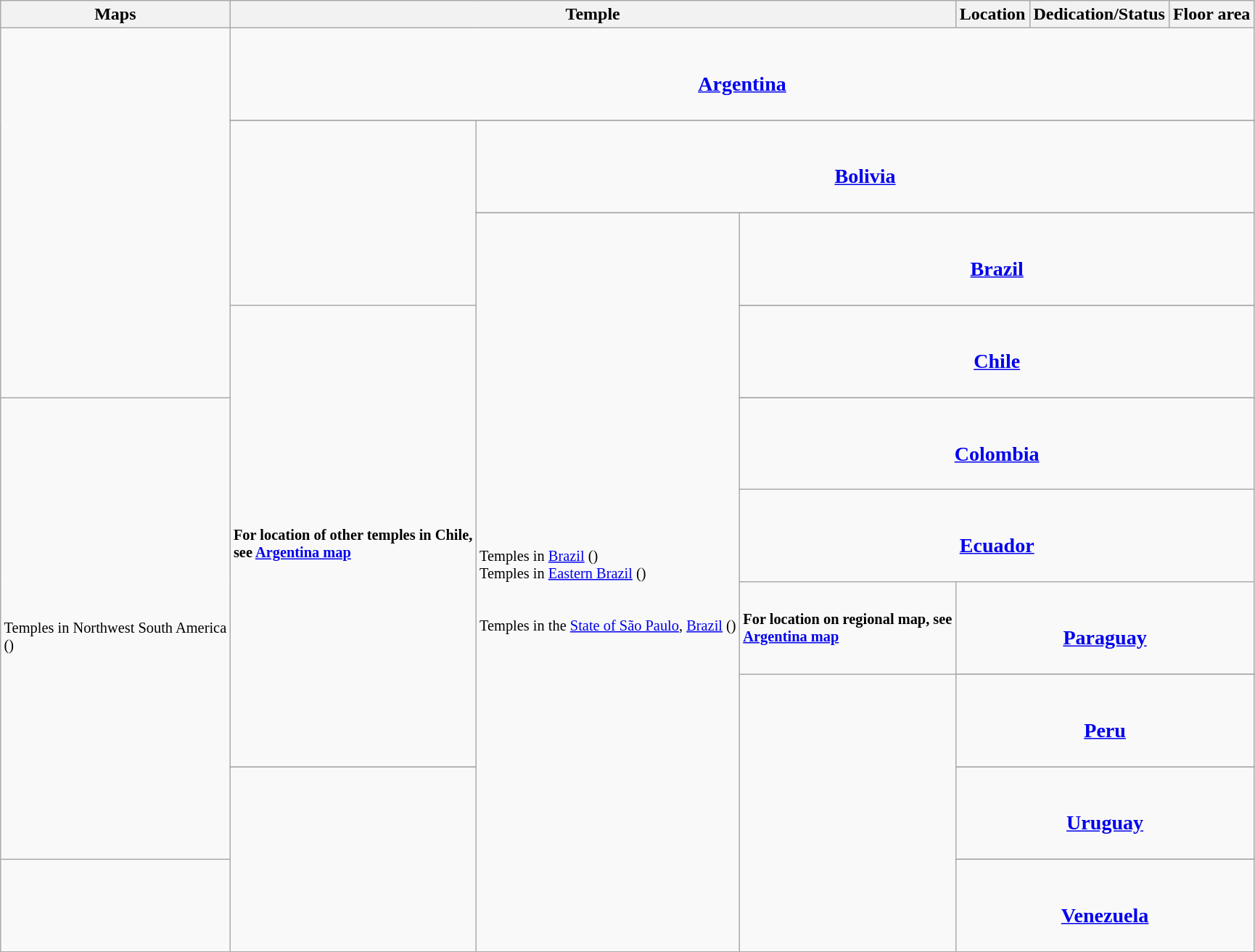<table border=1 class="wikitable">
<tr>
<th>Maps</th>
<th colspan=3>Temple</th>
<th>Location</th>
<th>Dedication/Status</th>
<th>Floor area</th>
</tr>
<tr>
<td rowspan=8 style="font-size: 85%;"></td>
<td colspan=6 align=center><br><h3><a href='#'>Argentina</a></h3></td>
</tr>
<tr>
</tr>
<tr>
<td rowspan=4 style="font-size: 85%;"></td>
<td colspan=6 align=center><br><h3><a href='#'>Bolivia</a></h3></td>
</tr>
<tr>
</tr>
<tr>
<td rowspan=24 style="font-size: 85%;"><br>Temples in <a href='#'>Brazil</a> ()<br>
Temples in <a href='#'>Eastern Brazil</a> ()<br>
<br><br>
Temples in the <a href='#'>State of São Paulo</a>, <a href='#'>Brazil</a> ()</td>
<td colspan=6 align=center><br><h3><a href='#'>Brazil</a></h3></td>
</tr>
<tr>
</tr>
<tr>
<td rowspan=7 style="font-size: 85%;"><br><strong>For location of other temples in Chile,<br>see <a href='#'>Argentina map</a></strong></td>
<td colspan=6 align=center><br><h3><a href='#'>Chile</a></h3></td>
</tr>
<tr>
</tr>
<tr>
<td rowspan=8 style="font-size: 85%;"><br>Temples in Northwest South America<br>()</td>
<td colspan=6 align=center><br><h3><a href='#'>Colombia</a></h3></td>
</tr>
<tr>
<td colspan=6 align=center><br><h3><a href='#'>Ecuador</a></h3></td>
</tr>
<tr>
<td rowspan=2 style="font-size: 85%;"><strong>For location on regional map, see <br> <a href='#'>Argentina map</a></strong></td>
<td colspan=6 align=center><br><h3><a href='#'>Paraguay</a></h3></td>
</tr>
<tr>
</tr>
<tr>
<td rowspan=11 style="font-size: 85%;"><br></td>
<td colspan=6 align=center><br><h3><a href='#'>Peru</a></h3></td>
</tr>
<tr>
</tr>
<tr>
<td rowspan=3 style="font-size: 85%;"></td>
<td colspan=6 align=center><br><h3><a href='#'>Uruguay</a></h3></td>
</tr>
<tr>
</tr>
<tr>
<td rowspan=3 style="font-size: 85%;"></td>
<td colspan=6 align=center><br><h3><a href='#'>Venezuela</a></h3></td>
</tr>
<tr>
</tr>
</table>
